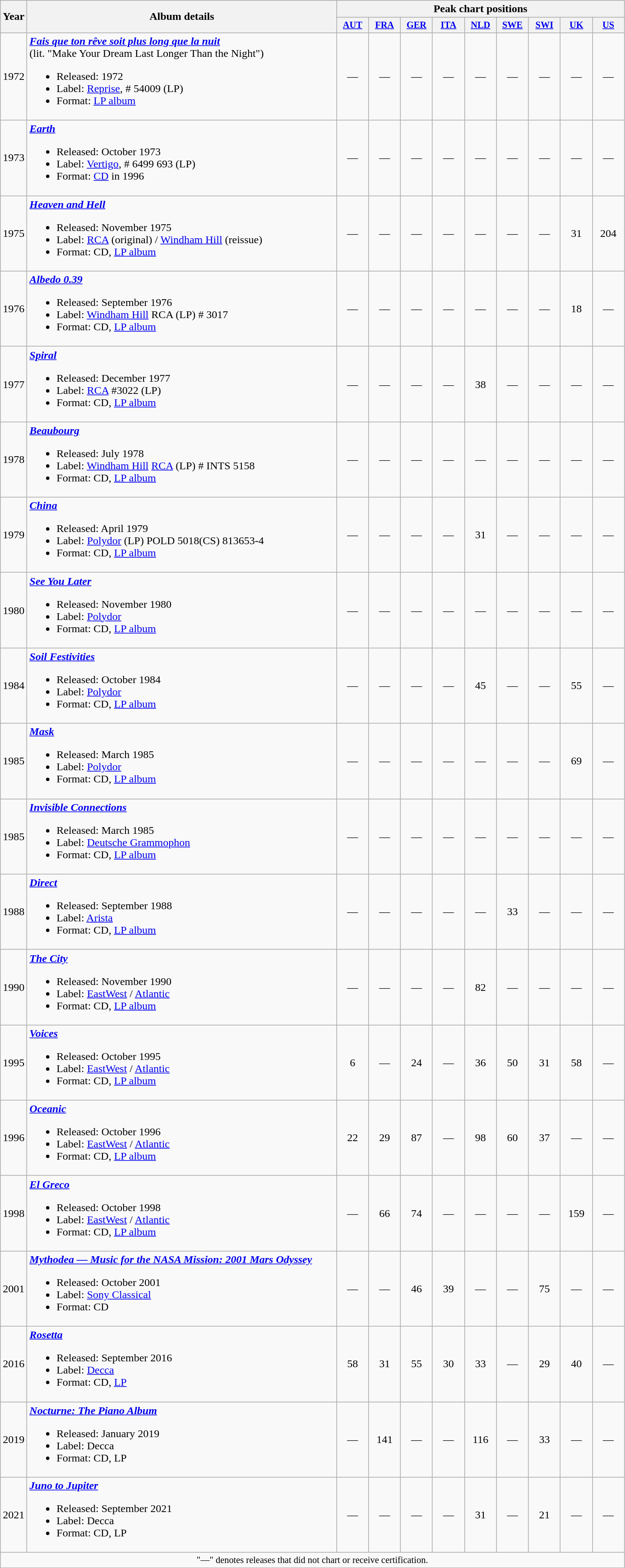<table class="wikitable">
<tr>
<th rowspan="2" width="10">Year</th>
<th rowspan="2" width="450">Album details</th>
<th colspan="9">Peak chart positions</th>
</tr>
<tr>
<th style="width:3em;font-size:85%"><a href='#'>AUT</a><br></th>
<th style="width:3em;font-size:85%"><a href='#'>FRA</a><br></th>
<th style="width:3em;font-size:85%"><a href='#'>GER</a><br></th>
<th style="width:3em;font-size:85%"><a href='#'>ITA</a><br></th>
<th style="width:3em;font-size:85%"><a href='#'>NLD</a><br></th>
<th style="width:3em;font-size:85%"><a href='#'>SWE</a><br></th>
<th style="width:3em;font-size:85%"><a href='#'>SWI</a><br></th>
<th style="width:3em;font-size:85%"><a href='#'>UK</a><br></th>
<th style="width:3em;font-size:85%"><a href='#'>US</a><br></th>
</tr>
<tr>
<td>1972</td>
<td><strong><em><a href='#'>Fais que ton rêve soit plus long que la nuit</a></em></strong> <br>(lit. "Make Your Dream Last Longer Than the Night")<br><ul><li>Released: 1972</li><li>Label: <a href='#'>Reprise</a>, # 54009 (LP)</li><li>Format: <a href='#'>LP album</a></li></ul></td>
<td align="center">—</td>
<td align="center">—</td>
<td align="center">—</td>
<td align="center">—</td>
<td align="center">—</td>
<td align="center">—</td>
<td align="center">—</td>
<td align="center">—</td>
<td align="center">—</td>
</tr>
<tr>
<td>1973</td>
<td><strong><em><a href='#'>Earth</a></em></strong><br><ul><li>Released: October 1973</li><li>Label: <a href='#'>Vertigo</a>, # 6499 693 (LP)</li><li>Format: <a href='#'>CD</a> in 1996</li></ul></td>
<td align="center">—</td>
<td align="center">—</td>
<td align="center">—</td>
<td align="center">—</td>
<td align="center">—</td>
<td align="center">—</td>
<td align="center">—</td>
<td align="center">—</td>
<td align="center">—</td>
</tr>
<tr>
<td>1975</td>
<td><strong><em><a href='#'>Heaven and Hell</a></em></strong><br><ul><li>Released: November 1975</li><li>Label: <a href='#'>RCA</a> (original) / <a href='#'>Windham Hill</a> (reissue)</li><li>Format: CD, <a href='#'>LP album</a></li></ul></td>
<td align="center">—</td>
<td align="center">—</td>
<td align="center">—</td>
<td align="center">—</td>
<td align="center">—</td>
<td align="center">—</td>
<td align="center">—</td>
<td align="center">31</td>
<td align="center">204</td>
</tr>
<tr>
<td>1976</td>
<td><strong><em><a href='#'>Albedo 0.39</a></em></strong><br><ul><li>Released: September 1976</li><li>Label: <a href='#'>Windham Hill</a> RCA (LP) # 3017</li><li>Format: CD, <a href='#'>LP album</a></li></ul></td>
<td align="center">—</td>
<td align="center">—</td>
<td align="center">—</td>
<td align="center">—</td>
<td align="center">—</td>
<td align="center">—</td>
<td align="center">—</td>
<td align="center">18</td>
<td align="center">—</td>
</tr>
<tr>
<td>1977</td>
<td><strong><em><a href='#'>Spiral</a></em></strong><br><ul><li>Released: December 1977</li><li>Label: <a href='#'>RCA</a> #3022 (LP)</li><li>Format: CD, <a href='#'>LP album</a></li></ul></td>
<td align="center">—</td>
<td align="center">—</td>
<td align="center">—</td>
<td align="center">—</td>
<td align="center">38</td>
<td align="center">—</td>
<td align="center">—</td>
<td align="center">—</td>
<td align="center">—</td>
</tr>
<tr>
<td>1978</td>
<td><strong><em><a href='#'>Beaubourg</a></em></strong><br><ul><li>Released: July 1978</li><li>Label: <a href='#'>Windham Hill</a> <a href='#'>RCA</a> (LP) # INTS 5158</li><li>Format: CD, <a href='#'>LP album</a></li></ul></td>
<td align="center">—</td>
<td align="center">—</td>
<td align="center">—</td>
<td align="center">—</td>
<td align="center">—</td>
<td align="center">—</td>
<td align="center">—</td>
<td align="center">—</td>
<td align="center">—</td>
</tr>
<tr>
<td>1979</td>
<td><strong><em><a href='#'>China</a></em></strong><br><ul><li>Released: April 1979</li><li>Label: <a href='#'>Polydor</a> (LP) POLD 5018(CS) 813653-4</li><li>Format: CD, <a href='#'>LP album</a></li></ul></td>
<td align="center">—</td>
<td align="center">—</td>
<td align="center">—</td>
<td align="center">—</td>
<td align="center">31</td>
<td align="center">—</td>
<td align="center">—</td>
<td align="center">—</td>
<td align="center">—</td>
</tr>
<tr>
<td>1980</td>
<td><strong><em><a href='#'>See You Later</a></em></strong><br><ul><li>Released: November 1980</li><li>Label: <a href='#'>Polydor</a></li><li>Format: CD, <a href='#'>LP album</a></li></ul></td>
<td align="center">—</td>
<td align="center">—</td>
<td align="center">—</td>
<td align="center">—</td>
<td align="center">—</td>
<td align="center">—</td>
<td align="center">—</td>
<td align="center">—</td>
<td align="center">—</td>
</tr>
<tr>
<td>1984</td>
<td><strong><em><a href='#'>Soil Festivities</a></em></strong><br><ul><li>Released: October 1984</li><li>Label: <a href='#'>Polydor</a></li><li>Format: CD, <a href='#'>LP album</a></li></ul></td>
<td align="center">—</td>
<td align="center">—</td>
<td align="center">—</td>
<td align="center">—</td>
<td align="center">45</td>
<td align="center">—</td>
<td align="center">—</td>
<td align="center">55</td>
<td align="center">—</td>
</tr>
<tr>
<td>1985</td>
<td><strong><em><a href='#'>Mask</a></em></strong><br><ul><li>Released: March 1985</li><li>Label: <a href='#'>Polydor</a></li><li>Format: CD, <a href='#'>LP album</a></li></ul></td>
<td align="center">—</td>
<td align="center">—</td>
<td align="center">—</td>
<td align="center">—</td>
<td align="center">—</td>
<td align="center">—</td>
<td align="center">—</td>
<td align="center">69</td>
<td align="center">—</td>
</tr>
<tr>
<td>1985</td>
<td><strong><em><a href='#'>Invisible Connections</a></em></strong><br><ul><li>Released: March 1985</li><li>Label: <a href='#'>Deutsche Grammophon</a></li><li>Format: CD, <a href='#'>LP album</a></li></ul></td>
<td align="center">—</td>
<td align="center">—</td>
<td align="center">—</td>
<td align="center">—</td>
<td align="center">—</td>
<td align="center">—</td>
<td align="center">—</td>
<td align="center">—</td>
<td align="center">—</td>
</tr>
<tr>
<td>1988</td>
<td><strong><em><a href='#'>Direct</a></em></strong><br><ul><li>Released: September 1988</li><li>Label: <a href='#'>Arista</a></li><li>Format: CD, <a href='#'>LP album</a></li></ul></td>
<td align="center">—</td>
<td align="center">—</td>
<td align="center">—</td>
<td align="center">—</td>
<td align="center">—</td>
<td align="center">33</td>
<td align="center">—</td>
<td align="center">—</td>
<td align="center">—</td>
</tr>
<tr>
<td>1990</td>
<td><strong><em><a href='#'>The City</a></em></strong><br><ul><li>Released: November 1990</li><li>Label: <a href='#'>EastWest</a> / <a href='#'>Atlantic</a></li><li>Format: CD, <a href='#'>LP album</a></li></ul></td>
<td align="center">—</td>
<td align="center">—</td>
<td align="center">—</td>
<td align="center">—</td>
<td align="center">82</td>
<td align="center">—</td>
<td align="center">—</td>
<td align="center">—</td>
<td align="center">—</td>
</tr>
<tr>
<td>1995</td>
<td><strong><em><a href='#'>Voices</a></em></strong><br><ul><li>Released: October 1995</li><li>Label: <a href='#'>EastWest</a> / <a href='#'>Atlantic</a></li><li>Format: CD, <a href='#'>LP album</a></li></ul></td>
<td align="center">6</td>
<td align="center">—</td>
<td align="center">24</td>
<td align="center">—</td>
<td align="center">36</td>
<td align="center">50</td>
<td align="center">31</td>
<td align="center">58</td>
<td align="center">—</td>
</tr>
<tr>
<td>1996</td>
<td><strong><em><a href='#'>Oceanic</a></em></strong><br><ul><li>Released: October 1996</li><li>Label: <a href='#'>EastWest</a> / <a href='#'>Atlantic</a></li><li>Format: CD, <a href='#'>LP album</a></li></ul></td>
<td align="center">22</td>
<td align="center">29</td>
<td align="center">87</td>
<td align="center">—</td>
<td align="center">98</td>
<td align="center">60</td>
<td align="center">37</td>
<td align="center">—</td>
<td align="center">—</td>
</tr>
<tr>
<td>1998</td>
<td><strong><em><a href='#'>El Greco</a></em></strong><br><ul><li>Released: October 1998</li><li>Label: <a href='#'>EastWest</a> / <a href='#'>Atlantic</a></li><li>Format: CD, <a href='#'>LP album</a></li></ul></td>
<td align="center">—</td>
<td align="center">66</td>
<td align="center">74</td>
<td align="center">—</td>
<td align="center">—</td>
<td align="center">—</td>
<td align="center">—</td>
<td align="center">159</td>
<td align="center">—</td>
</tr>
<tr>
<td>2001</td>
<td><strong><em><a href='#'>Mythodea — Music for the NASA Mission: 2001 Mars Odyssey</a></em></strong><br><ul><li>Released: October 2001</li><li>Label: <a href='#'>Sony Classical</a></li><li>Format: CD</li></ul></td>
<td align="center">—</td>
<td align="center">—</td>
<td align="center">46</td>
<td align="center">39</td>
<td align="center">—</td>
<td align="center">—</td>
<td align="center">75</td>
<td align="center">—</td>
<td align="center">—</td>
</tr>
<tr>
<td>2016</td>
<td><strong><em><a href='#'>Rosetta</a></em></strong><br><ul><li>Released: September 2016</li><li>Label: <a href='#'>Decca</a></li><li>Format: CD, <a href='#'>LP</a></li></ul></td>
<td align="center">58<br></td>
<td align="center">31<br></td>
<td align="center">55</td>
<td align="center">30<br></td>
<td align="center">33</td>
<td align="center">—</td>
<td align="center">29</td>
<td align="center">40</td>
<td align="center">—</td>
</tr>
<tr>
<td>2019</td>
<td><strong><em><a href='#'>Nocturne: The Piano Album</a></em></strong><br><ul><li>Released: January 2019</li><li>Label: Decca</li><li>Format: CD, LP</li></ul></td>
<td align="center">—</td>
<td align="center">141</td>
<td align="center">—</td>
<td align="center">—</td>
<td align="center">116</td>
<td align="center">—</td>
<td align="center">33</td>
<td align="center">—</td>
<td align="center">—</td>
</tr>
<tr>
<td>2021</td>
<td><strong><em><a href='#'>Juno to Jupiter</a></em></strong><br><ul><li>Released: September 2021</li><li>Label: Decca</li><li>Format: CD, LP</li></ul></td>
<td align="center">—</td>
<td align="center">—</td>
<td align="center">—</td>
<td align="center">—</td>
<td align="center">31</td>
<td align="center">—</td>
<td align="center">21</td>
<td align="center">—</td>
<td align="center">—</td>
</tr>
<tr>
<td align="center" colspan="14" style="font-size: 85%">"—" denotes releases that did not chart or receive certification.</td>
</tr>
</table>
